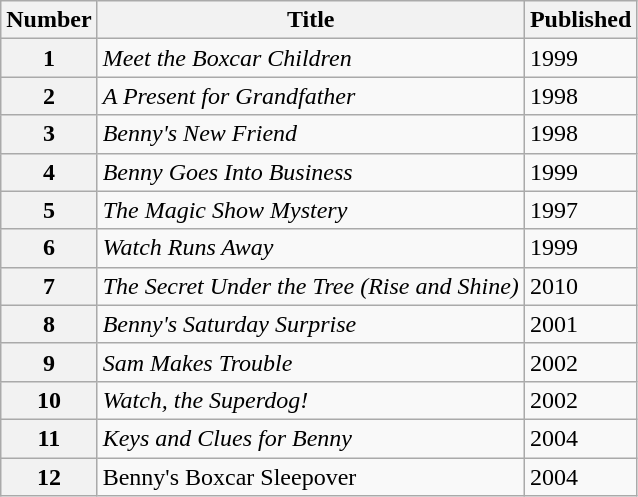<table class="wikitable">
<tr>
<th>Number</th>
<th>Title</th>
<th>Published</th>
</tr>
<tr>
<th>1</th>
<td><em>Meet the Boxcar Children</em></td>
<td>1999</td>
</tr>
<tr>
<th>2</th>
<td><em>A Present for Grandfather</em></td>
<td>1998</td>
</tr>
<tr>
<th>3</th>
<td><em>Benny's New Friend</em></td>
<td>1998</td>
</tr>
<tr>
<th>4</th>
<td><em>Benny Goes Into Business</em></td>
<td>1999</td>
</tr>
<tr>
<th>5</th>
<td><em>The Magic Show Mystery</em></td>
<td>1997</td>
</tr>
<tr>
<th>6</th>
<td><em>Watch Runs Away</em></td>
<td>1999</td>
</tr>
<tr>
<th>7</th>
<td><em>The Secret Under the Tree (Rise and Shine)</em></td>
<td>2010</td>
</tr>
<tr>
<th>8</th>
<td><em>Benny's Saturday Surprise</em></td>
<td>2001</td>
</tr>
<tr>
<th>9</th>
<td><em>Sam Makes Trouble</em></td>
<td>2002</td>
</tr>
<tr>
<th>10</th>
<td><em>Watch, the Superdog!</em></td>
<td>2002</td>
</tr>
<tr>
<th>11</th>
<td><em>Keys and Clues for Benny</em></td>
<td>2004</td>
</tr>
<tr>
<th>12</th>
<td>Benny's Boxcar Sleepover</td>
<td>2004</td>
</tr>
</table>
